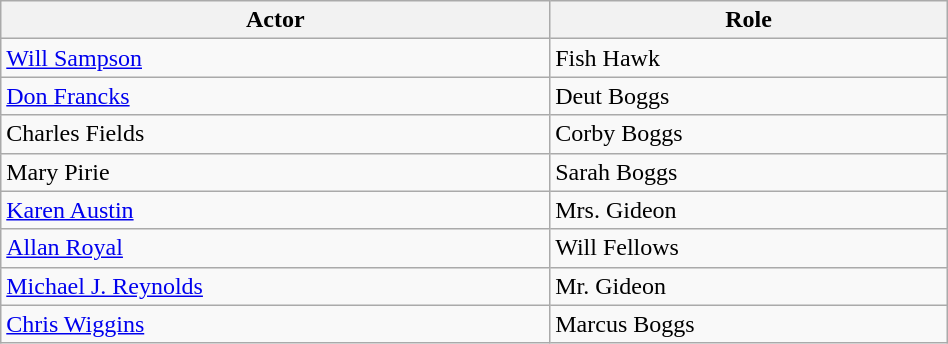<table class="wikitable" style="width:50%;">
<tr ">
<th>Actor</th>
<th>Role</th>
</tr>
<tr>
<td><a href='#'>Will Sampson</a></td>
<td>Fish Hawk</td>
</tr>
<tr>
<td><a href='#'>Don Francks</a></td>
<td>Deut Boggs</td>
</tr>
<tr>
<td>Charles Fields</td>
<td>Corby Boggs</td>
</tr>
<tr>
<td>Mary Pirie</td>
<td>Sarah Boggs</td>
</tr>
<tr>
<td><a href='#'>Karen Austin</a></td>
<td>Mrs. Gideon</td>
</tr>
<tr>
<td><a href='#'>Allan Royal</a></td>
<td>Will Fellows</td>
</tr>
<tr>
<td><a href='#'>Michael J. Reynolds</a></td>
<td>Mr. Gideon</td>
</tr>
<tr>
<td><a href='#'>Chris Wiggins</a></td>
<td>Marcus Boggs</td>
</tr>
</table>
